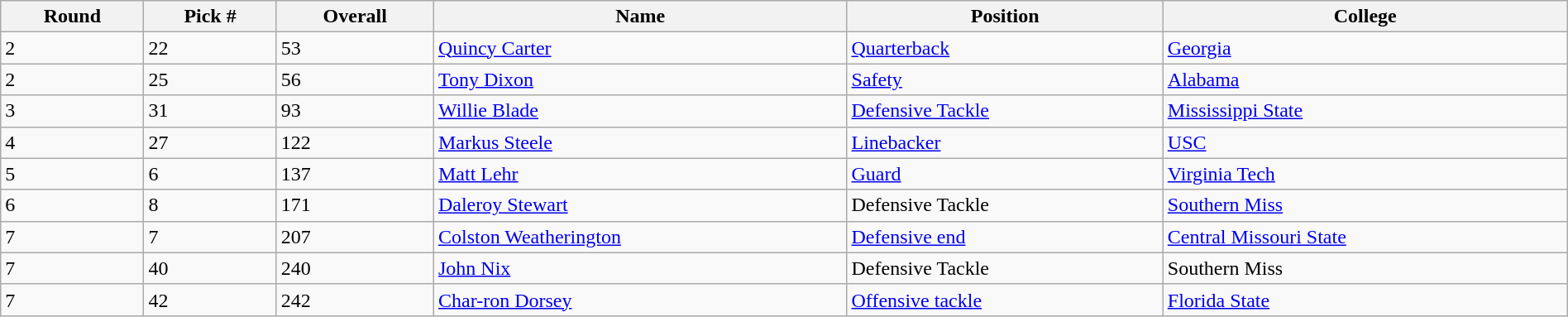<table class="wikitable sortable sortable" style="width: 100%">
<tr>
<th>Round</th>
<th>Pick #</th>
<th>Overall</th>
<th>Name</th>
<th>Position</th>
<th>College</th>
</tr>
<tr>
<td>2</td>
<td>22</td>
<td>53</td>
<td><a href='#'>Quincy Carter</a></td>
<td><a href='#'>Quarterback</a></td>
<td><a href='#'>Georgia</a></td>
</tr>
<tr>
<td>2</td>
<td>25</td>
<td>56</td>
<td><a href='#'>Tony Dixon</a></td>
<td><a href='#'>Safety</a></td>
<td><a href='#'>Alabama</a></td>
</tr>
<tr>
<td>3</td>
<td>31</td>
<td>93</td>
<td><a href='#'>Willie Blade</a></td>
<td><a href='#'>Defensive Tackle</a></td>
<td><a href='#'>Mississippi State</a></td>
</tr>
<tr>
<td>4</td>
<td>27</td>
<td>122</td>
<td><a href='#'>Markus Steele</a></td>
<td><a href='#'>Linebacker</a></td>
<td><a href='#'>USC</a></td>
</tr>
<tr>
<td>5</td>
<td>6</td>
<td>137</td>
<td><a href='#'>Matt Lehr</a></td>
<td><a href='#'>Guard</a></td>
<td><a href='#'>Virginia Tech</a></td>
</tr>
<tr>
<td>6</td>
<td>8</td>
<td>171</td>
<td><a href='#'>Daleroy Stewart</a></td>
<td>Defensive Tackle</td>
<td><a href='#'>Southern Miss</a></td>
</tr>
<tr>
<td>7</td>
<td>7</td>
<td>207</td>
<td><a href='#'>Colston Weatherington</a></td>
<td><a href='#'>Defensive end</a></td>
<td><a href='#'>Central Missouri State</a></td>
</tr>
<tr>
<td>7</td>
<td>40</td>
<td>240</td>
<td><a href='#'>John Nix</a></td>
<td>Defensive Tackle</td>
<td>Southern Miss</td>
</tr>
<tr>
<td>7</td>
<td>42</td>
<td>242</td>
<td><a href='#'>Char-ron Dorsey</a></td>
<td><a href='#'>Offensive tackle</a></td>
<td><a href='#'>Florida State</a></td>
</tr>
</table>
